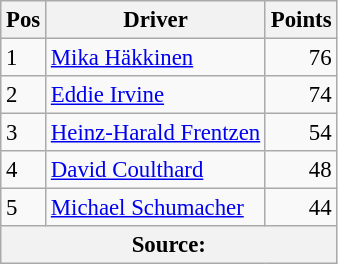<table class="wikitable" style="font-size: 95%;">
<tr>
<th>Pos</th>
<th>Driver</th>
<th>Points</th>
</tr>
<tr>
<td>1</td>
<td> <a href='#'>Mika Häkkinen</a></td>
<td align="right">76</td>
</tr>
<tr>
<td>2</td>
<td> <a href='#'>Eddie Irvine</a></td>
<td align="right">74</td>
</tr>
<tr>
<td>3</td>
<td> <a href='#'>Heinz-Harald Frentzen</a></td>
<td align="right">54</td>
</tr>
<tr>
<td>4</td>
<td> <a href='#'>David Coulthard</a></td>
<td align="right">48</td>
</tr>
<tr>
<td>5</td>
<td> <a href='#'>Michael Schumacher</a></td>
<td align="right">44</td>
</tr>
<tr>
<th colspan=4>Source: </th>
</tr>
</table>
